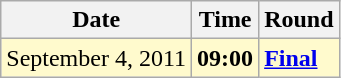<table class="wikitable">
<tr>
<th>Date</th>
<th>Time</th>
<th>Round</th>
</tr>
<tr style=background:lemonchiffon>
<td>September 4, 2011</td>
<td><strong>09:00</strong></td>
<td><strong><a href='#'>Final</a></strong></td>
</tr>
</table>
